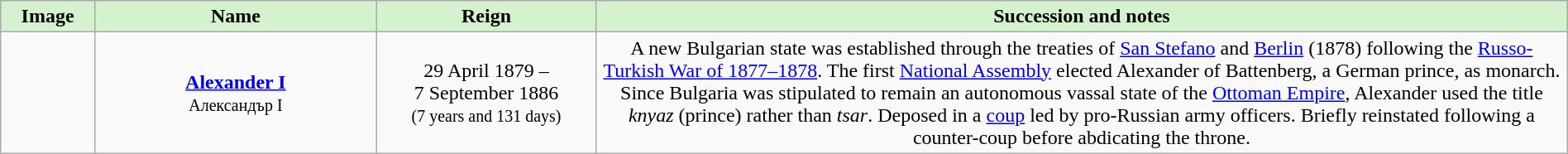<table class="wikitable" style="width:100%; text-align:center;">
<tr style="background:#D4F2CE;">
<th style="background:#D4F2CE; width:6%;">Image</th>
<th style="background:#D4F2CE; width:18%">Name</th>
<th style="background:#D4F2CE; width:14%;">Reign</th>
<th style="background:#D4F2CE; width:62%;">Succession and notes</th>
</tr>
<tr>
<td></td>
<td><strong><a href='#'>Alexander I</a></strong><br><small>Александър I</small></td>
<td>29 April 1879 –<br>7 September 1886<br><small>(7 years and 131 days)</small></td>
<td>A new Bulgarian state was established through the treaties of <a href='#'>San Stefano</a> and <a href='#'>Berlin</a> (1878) following the <a href='#'>Russo-Turkish War of 1877–1878</a>. The first <a href='#'>National Assembly</a> elected Alexander of Battenberg, a German prince, as monarch. Since Bulgaria was stipulated to remain an autonomous vassal state of the <a href='#'>Ottoman Empire</a>, Alexander used the title <em>knyaz</em> (prince) rather than <em>tsar</em>. Deposed in a <a href='#'>coup</a> led by pro-Russian army officers. Briefly reinstated following a counter-coup before abdicating the throne.</td>
</tr>
</table>
